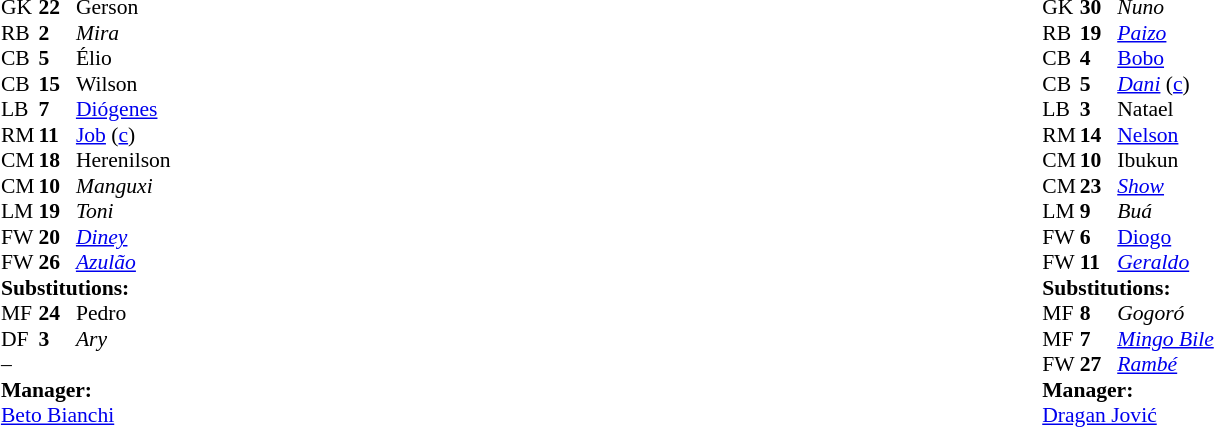<table width="100%">
<tr>
<td valign="top" width="40%"><br><table style="font-size:90%;" cellspacing="0" cellpadding="0" align="center">
<tr>
<th width=25></th>
<th width=25></th>
</tr>
<tr>
<td>GK</td>
<td><strong>22</strong></td>
<td> Gerson</td>
<td></td>
</tr>
<tr>
<td>RB</td>
<td><strong>2</strong></td>
<td> <em>Mira</em></td>
<td></td>
</tr>
<tr>
<td>CB</td>
<td><strong>5</strong></td>
<td> Élio</td>
<td></td>
</tr>
<tr>
<td>CB</td>
<td><strong>15</strong></td>
<td> Wilson</td>
<td></td>
</tr>
<tr>
<td>LB</td>
<td><strong>7</strong></td>
<td> <a href='#'>Diógenes</a></td>
<td></td>
</tr>
<tr>
<td>RM</td>
<td><strong>11</strong></td>
<td> <a href='#'>Job</a> (<a href='#'>c</a>)</td>
<td></td>
<td></td>
</tr>
<tr>
<td>CM</td>
<td><strong>18</strong></td>
<td> Herenilson</td>
<td></td>
</tr>
<tr>
<td>CM</td>
<td><strong>10</strong></td>
<td> <em>Manguxi</em></td>
<td></td>
</tr>
<tr>
<td>LM</td>
<td><strong>19</strong></td>
<td> <em>Toni</em></td>
<td></td>
</tr>
<tr>
<td>FW</td>
<td><strong>20</strong></td>
<td> <em><a href='#'>Diney</a></em></td>
<td></td>
<td></td>
</tr>
<tr>
<td>FW</td>
<td><strong>26</strong></td>
<td> <em><a href='#'>Azulão</a></em></td>
<td></td>
</tr>
<tr>
<td colspan=3><strong>Substitutions:</strong></td>
</tr>
<tr>
<td>MF</td>
<td><strong>24</strong></td>
<td> Pedro</td>
<td></td>
<td></td>
</tr>
<tr>
<td>DF</td>
<td><strong>3</strong></td>
<td> <em>Ary</em></td>
<td></td>
<td></td>
</tr>
<tr>
<td>–</td>
<td></td>
<td></td>
<td></td>
</tr>
<tr>
<td colspan=3><strong>Manager:</strong></td>
</tr>
<tr>
<td colspan=4> <a href='#'>Beto Bianchi</a></td>
</tr>
</table>
</td>
<td valign="top"></td>
<td valign="top" width="50%"><br><table style="font-size:90%;" cellspacing="0" cellpadding="0" align="center">
<tr>
<th width=25></th>
<th width=25></th>
</tr>
<tr>
<td>GK</td>
<td><strong>30</strong></td>
<td> <em>Nuno</em></td>
<td></td>
</tr>
<tr>
<td>RB</td>
<td><strong>19</strong></td>
<td> <em><a href='#'>Paizo</a></em></td>
<td></td>
<td></td>
</tr>
<tr>
<td>CB</td>
<td><strong>4</strong></td>
<td> <a href='#'>Bobo</a></td>
<td></td>
</tr>
<tr>
<td>CB</td>
<td><strong>5</strong></td>
<td> <em><a href='#'>Dani</a></em> (<a href='#'>c</a>)</td>
<td></td>
</tr>
<tr>
<td>LB</td>
<td><strong>3</strong></td>
<td> Natael</td>
<td></td>
</tr>
<tr>
<td>RM</td>
<td><strong>14</strong></td>
<td> <a href='#'>Nelson</a></td>
<td></td>
</tr>
<tr>
<td>CM</td>
<td><strong>10</strong></td>
<td> Ibukun</td>
<td></td>
<td></td>
</tr>
<tr>
<td>CM</td>
<td><strong>23</strong></td>
<td> <em><a href='#'>Show</a></em></td>
<td></td>
</tr>
<tr>
<td>LM</td>
<td><strong>9</strong></td>
<td> <em>Buá</em></td>
<td></td>
<td></td>
</tr>
<tr>
<td>FW</td>
<td><strong>6</strong></td>
<td> <a href='#'>Diogo</a></td>
<td></td>
</tr>
<tr>
<td>FW</td>
<td><strong>11</strong></td>
<td> <em><a href='#'>Geraldo</a></em></td>
<td></td>
</tr>
<tr>
<td colspan=3><strong>Substitutions:</strong></td>
</tr>
<tr>
<td>MF</td>
<td><strong>8</strong></td>
<td> <em>Gogoró</em></td>
<td></td>
<td></td>
</tr>
<tr>
<td>MF</td>
<td><strong>7</strong></td>
<td> <em><a href='#'>Mingo Bile</a></em></td>
<td></td>
<td></td>
</tr>
<tr>
<td>FW</td>
<td><strong>27</strong></td>
<td> <em><a href='#'>Rambé</a></em></td>
<td></td>
<td></td>
</tr>
<tr>
<td colspan=3><strong>Manager:</strong></td>
</tr>
<tr>
<td colspan=4> <a href='#'>Dragan Jović</a></td>
</tr>
</table>
</td>
</tr>
</table>
